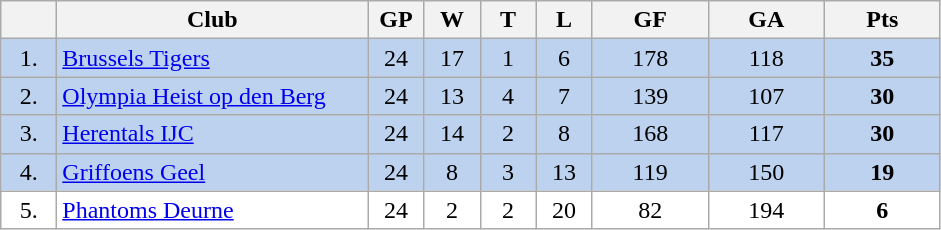<table class="wikitable">
<tr>
<th width="30"></th>
<th width="200">Club</th>
<th width="30">GP</th>
<th width="30">W</th>
<th width="30">T</th>
<th width="30">L</th>
<th width="70">GF</th>
<th width="70">GA</th>
<th width="70">Pts</th>
</tr>
<tr bgcolor="#BCD2EE" align="center">
<td>1.</td>
<td align="left"><a href='#'>Brussels Tigers</a></td>
<td>24</td>
<td>17</td>
<td>1</td>
<td>6</td>
<td>178</td>
<td>118</td>
<td><strong>35</strong></td>
</tr>
<tr bgcolor="#BCD2EE" align="center">
<td>2.</td>
<td align="left"><a href='#'>Olympia Heist op den Berg</a></td>
<td>24</td>
<td>13</td>
<td>4</td>
<td>7</td>
<td>139</td>
<td>107</td>
<td><strong>30</strong></td>
</tr>
<tr bgcolor="#BCD2EE" align="center">
<td>3.</td>
<td align="left"><a href='#'>Herentals IJC</a></td>
<td>24</td>
<td>14</td>
<td>2</td>
<td>8</td>
<td>168</td>
<td>117</td>
<td><strong>30</strong></td>
</tr>
<tr bgcolor="#BCD2EE" align="center">
<td>4.</td>
<td align="left"><a href='#'>Griffoens Geel</a></td>
<td>24</td>
<td>8</td>
<td>3</td>
<td>13</td>
<td>119</td>
<td>150</td>
<td><strong>19</strong></td>
</tr>
<tr bgcolor="#FFFFFF" align="center">
<td>5.</td>
<td align="left"><a href='#'>Phantoms Deurne</a></td>
<td>24</td>
<td>2</td>
<td>2</td>
<td>20</td>
<td>82</td>
<td>194</td>
<td><strong>6</strong></td>
</tr>
</table>
